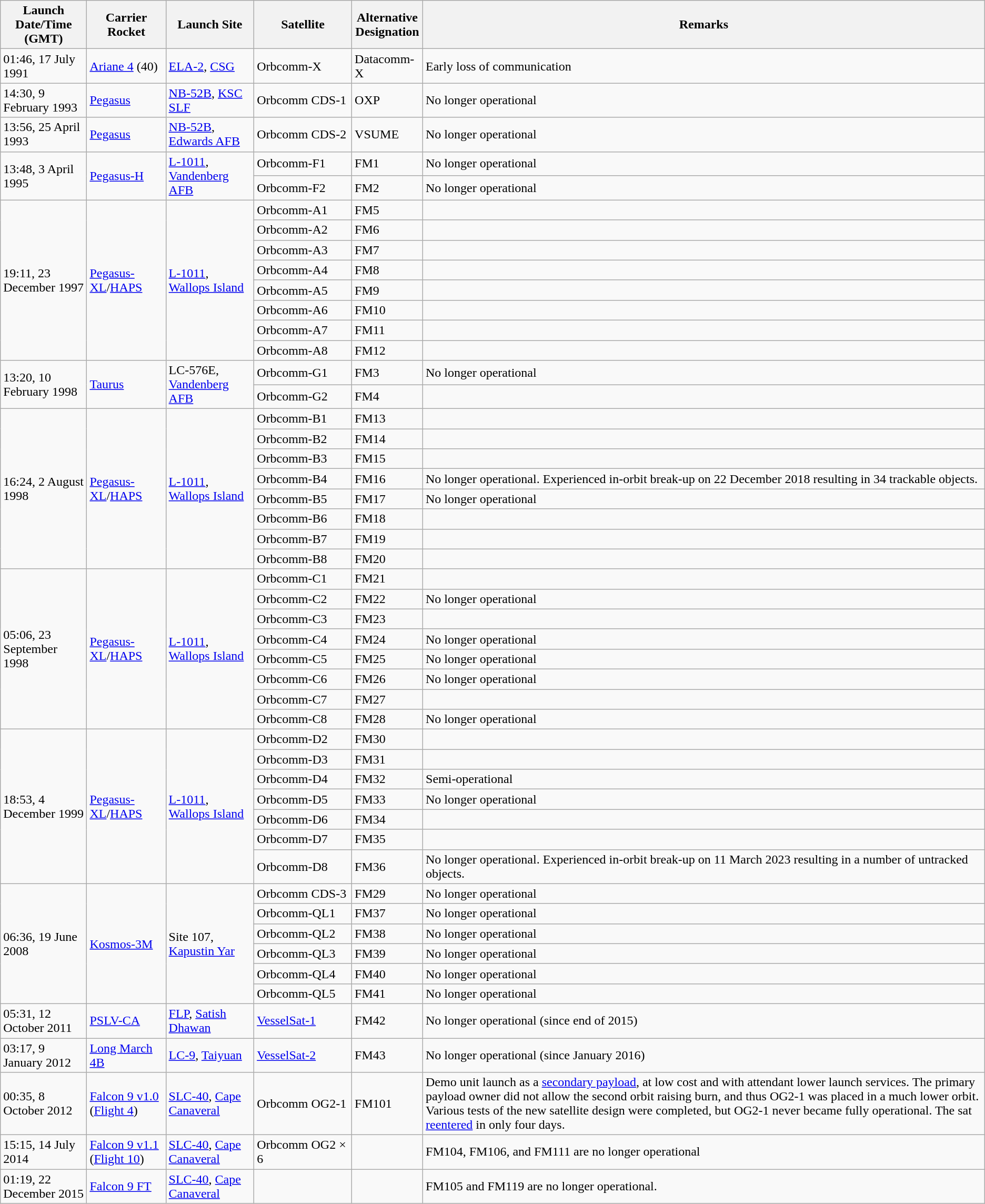<table class="wikitable" border="1">
<tr>
<th>Launch Date/Time (GMT)</th>
<th>Carrier Rocket</th>
<th>Launch Site</th>
<th>Satellite</th>
<th>Alternative<br>Designation</th>
<th>Remarks</th>
</tr>
<tr>
<td>01:46, 17 July 1991</td>
<td><a href='#'>Ariane 4</a> (40)</td>
<td><a href='#'>ELA-2</a>, <a href='#'>CSG</a></td>
<td>Orbcomm-X</td>
<td>Datacomm-X</td>
<td>Early loss of communication</td>
</tr>
<tr>
<td>14:30, 9 February 1993</td>
<td><a href='#'>Pegasus</a></td>
<td><a href='#'>NB-52B</a>, <a href='#'>KSC</a> <a href='#'>SLF</a></td>
<td>Orbcomm CDS-1</td>
<td>OXP</td>
<td>No longer operational</td>
</tr>
<tr>
<td>13:56, 25 April 1993</td>
<td><a href='#'>Pegasus</a></td>
<td><a href='#'>NB-52B</a>, <a href='#'>Edwards AFB</a></td>
<td>Orbcomm CDS-2</td>
<td>VSUME</td>
<td>No longer operational</td>
</tr>
<tr>
<td rowspan=2>13:48, 3 April 1995</td>
<td rowspan=2><a href='#'>Pegasus-H</a></td>
<td rowspan=2><a href='#'>L-1011</a>, <a href='#'>Vandenberg AFB</a></td>
<td>Orbcomm-F1</td>
<td>FM1</td>
<td>No longer operational</td>
</tr>
<tr>
<td>Orbcomm-F2</td>
<td>FM2</td>
<td>No longer operational</td>
</tr>
<tr>
<td rowspan=8>19:11, 23 December 1997</td>
<td rowspan=8><a href='#'>Pegasus-XL</a>/<a href='#'>HAPS</a></td>
<td rowspan=8><a href='#'>L-1011</a>, <a href='#'>Wallops Island</a></td>
<td>Orbcomm-A1</td>
<td>FM5</td>
<td></td>
</tr>
<tr>
<td>Orbcomm-A2</td>
<td>FM6</td>
<td></td>
</tr>
<tr>
<td>Orbcomm-A3</td>
<td>FM7</td>
<td></td>
</tr>
<tr>
<td>Orbcomm-A4</td>
<td>FM8</td>
<td></td>
</tr>
<tr>
<td>Orbcomm-A5</td>
<td>FM9</td>
<td></td>
</tr>
<tr>
<td>Orbcomm-A6</td>
<td>FM10</td>
<td></td>
</tr>
<tr>
<td>Orbcomm-A7</td>
<td>FM11</td>
<td></td>
</tr>
<tr>
<td>Orbcomm-A8</td>
<td>FM12</td>
<td></td>
</tr>
<tr>
<td rowspan=2>13:20, 10 February 1998</td>
<td rowspan=2><a href='#'>Taurus</a></td>
<td rowspan=2>LC-576E, <a href='#'>Vandenberg AFB</a></td>
<td>Orbcomm-G1</td>
<td>FM3</td>
<td>No longer operational</td>
</tr>
<tr>
<td>Orbcomm-G2</td>
<td>FM4</td>
<td></td>
</tr>
<tr>
<td rowspan=8>16:24, 2 August 1998</td>
<td rowspan=8><a href='#'>Pegasus-XL</a>/<a href='#'>HAPS</a></td>
<td rowspan=8><a href='#'>L-1011</a>, <a href='#'>Wallops Island</a></td>
<td>Orbcomm-B1</td>
<td>FM13</td>
<td></td>
</tr>
<tr>
<td>Orbcomm-B2</td>
<td>FM14</td>
<td></td>
</tr>
<tr>
<td>Orbcomm-B3</td>
<td>FM15</td>
<td></td>
</tr>
<tr>
<td>Orbcomm-B4</td>
<td>FM16</td>
<td>No longer operational. Experienced in-orbit break-up on 22 December 2018 resulting in 34 trackable objects.</td>
</tr>
<tr>
<td>Orbcomm-B5</td>
<td>FM17</td>
<td>No longer operational</td>
</tr>
<tr>
<td>Orbcomm-B6</td>
<td>FM18</td>
<td></td>
</tr>
<tr>
<td>Orbcomm-B7</td>
<td>FM19</td>
<td></td>
</tr>
<tr>
<td>Orbcomm-B8</td>
<td>FM20</td>
<td></td>
</tr>
<tr>
<td rowspan=8>05:06, 23 September 1998</td>
<td rowspan=8><a href='#'>Pegasus-XL</a>/<a href='#'>HAPS</a></td>
<td rowspan=8><a href='#'>L-1011</a>, <a href='#'>Wallops Island</a></td>
<td>Orbcomm-C1</td>
<td>FM21</td>
<td></td>
</tr>
<tr>
<td>Orbcomm-C2</td>
<td>FM22</td>
<td>No longer operational</td>
</tr>
<tr>
<td>Orbcomm-C3</td>
<td>FM23</td>
<td></td>
</tr>
<tr>
<td>Orbcomm-C4</td>
<td>FM24</td>
<td>No longer operational</td>
</tr>
<tr>
<td>Orbcomm-C5</td>
<td>FM25</td>
<td>No longer operational</td>
</tr>
<tr>
<td>Orbcomm-C6</td>
<td>FM26</td>
<td>No longer operational</td>
</tr>
<tr>
<td>Orbcomm-C7</td>
<td>FM27</td>
<td></td>
</tr>
<tr>
<td>Orbcomm-C8</td>
<td>FM28</td>
<td>No longer operational</td>
</tr>
<tr>
<td rowspan=7>18:53, 4 December 1999</td>
<td rowspan=7><a href='#'>Pegasus-XL</a>/<a href='#'>HAPS</a></td>
<td rowspan=7><a href='#'>L-1011</a>, <a href='#'>Wallops Island</a></td>
<td>Orbcomm-D2</td>
<td>FM30</td>
<td></td>
</tr>
<tr>
<td>Orbcomm-D3</td>
<td>FM31</td>
<td></td>
</tr>
<tr>
<td>Orbcomm-D4</td>
<td>FM32</td>
<td>Semi-operational</td>
</tr>
<tr>
<td>Orbcomm-D5</td>
<td>FM33</td>
<td>No longer operational</td>
</tr>
<tr>
<td>Orbcomm-D6</td>
<td>FM34</td>
<td></td>
</tr>
<tr>
<td>Orbcomm-D7</td>
<td>FM35</td>
<td></td>
</tr>
<tr>
<td>Orbcomm-D8</td>
<td>FM36</td>
<td>No longer operational. Experienced in-orbit break-up on 11 March 2023 resulting in a number of untracked objects.</td>
</tr>
<tr>
<td rowspan=6>06:36, 19 June 2008</td>
<td rowspan=6><a href='#'>Kosmos-3M</a></td>
<td rowspan=6>Site 107, <a href='#'>Kapustin Yar</a></td>
<td nowrap>Orbcomm CDS-3</td>
<td>FM29</td>
<td>No longer operational</td>
</tr>
<tr>
<td>Orbcomm-QL1</td>
<td>FM37</td>
<td>No longer operational</td>
</tr>
<tr>
<td>Orbcomm-QL2</td>
<td>FM38</td>
<td>No longer operational</td>
</tr>
<tr>
<td>Orbcomm-QL3</td>
<td>FM39</td>
<td>No longer operational</td>
</tr>
<tr>
<td>Orbcomm-QL4</td>
<td>FM40</td>
<td>No longer operational</td>
</tr>
<tr>
<td>Orbcomm-QL5</td>
<td>FM41</td>
<td>No longer operational</td>
</tr>
<tr>
<td>05:31, 12 October 2011</td>
<td><a href='#'>PSLV-CA</a></td>
<td><a href='#'>FLP</a>, <a href='#'>Satish Dhawan</a></td>
<td><a href='#'>VesselSat-1</a></td>
<td>FM42</td>
<td>No longer operational (since end of 2015)</td>
</tr>
<tr>
<td>03:17, 9 January 2012</td>
<td><a href='#'>Long March 4B</a></td>
<td><a href='#'>LC-9</a>, <a href='#'>Taiyuan</a></td>
<td><a href='#'>VesselSat-2</a></td>
<td>FM43</td>
<td>No longer operational (since January 2016)</td>
</tr>
<tr>
<td>00:35, 8 October 2012</td>
<td><a href='#'>Falcon 9 v1.0</a> (<a href='#'>Flight 4</a>)</td>
<td><a href='#'>SLC-40</a>, <a href='#'>Cape Canaveral</a></td>
<td>Orbcomm OG2-1</td>
<td>FM101</td>
<td>Demo unit launch as a <a href='#'>secondary payload</a>, at low cost and with attendant lower launch services.  The primary payload owner did not allow the second orbit raising burn, and thus OG2-1 was placed in a much lower orbit.  Various tests of the new satellite design were completed, but OG2-1 never became fully operational. The sat <a href='#'>reentered</a> in only four days.</td>
</tr>
<tr>
<td>15:15, 14 July 2014</td>
<td><a href='#'>Falcon 9 v1.1</a> (<a href='#'>Flight 10</a>)</td>
<td><a href='#'>SLC-40</a>, <a href='#'>Cape Canaveral</a></td>
<td>Orbcomm OG2 × 6</td>
<td></td>
<td>FM104, FM106, and FM111 are no longer operational </td>
</tr>
<tr>
<td>01:19, 22 December 2015</td>
<td><a href='#'>Falcon 9 FT</a> </td>
<td><a href='#'>SLC-40</a>, <a href='#'>Cape Canaveral</a></td>
<td></td>
<td></td>
<td>FM105 and FM119 are no longer operational.</td>
</tr>
</table>
